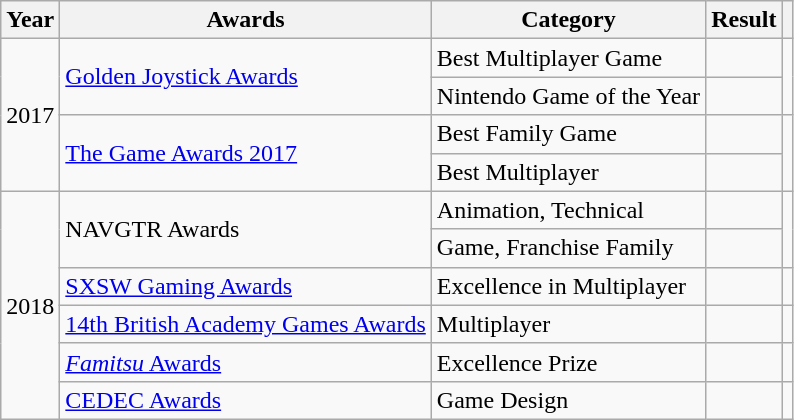<table class="wikitable">
<tr>
<th>Year</th>
<th>Awards</th>
<th>Category</th>
<th>Result</th>
<th></th>
</tr>
<tr>
<td rowspan="4">2017</td>
<td rowspan="2"><a href='#'>Golden Joystick Awards</a></td>
<td>Best Multiplayer Game</td>
<td></td>
<td rowspan="2"></td>
</tr>
<tr>
<td>Nintendo Game of the Year</td>
<td></td>
</tr>
<tr>
<td rowspan="2"><a href='#'>The Game Awards 2017</a></td>
<td>Best Family Game</td>
<td></td>
<td rowspan="2"></td>
</tr>
<tr>
<td>Best Multiplayer</td>
<td></td>
</tr>
<tr>
<td rowspan="6">2018</td>
<td rowspan="2">NAVGTR Awards</td>
<td>Animation, Technical</td>
<td></td>
<td rowspan="2"></td>
</tr>
<tr>
<td>Game, Franchise Family</td>
<td></td>
</tr>
<tr>
<td rowspan="1"><a href='#'>SXSW Gaming Awards</a></td>
<td>Excellence in Multiplayer</td>
<td></td>
<td rowspan="1"></td>
</tr>
<tr>
<td rowspan="1"><a href='#'>14th British Academy Games Awards</a></td>
<td>Multiplayer</td>
<td></td>
<td rowspan="1"></td>
</tr>
<tr>
<td rowspan="1"><a href='#'><em>Famitsu</em> Awards</a></td>
<td>Excellence Prize</td>
<td></td>
<td rowspan="1"></td>
</tr>
<tr>
<td rowspan="1"><a href='#'>CEDEC Awards</a></td>
<td>Game Design</td>
<td></td>
<td rowspan="1"></td>
</tr>
</table>
